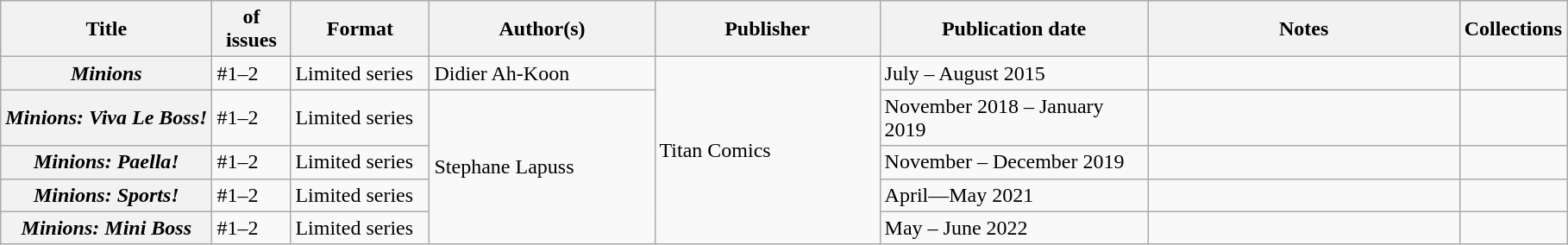<table class="wikitable">
<tr>
<th>Title</th>
<th style="width:40pt"> of issues</th>
<th style="width:75pt">Format</th>
<th style="width:125pt">Author(s)</th>
<th style="width:125pt">Publisher</th>
<th style="width:150pt">Publication date</th>
<th style="width:175pt">Notes</th>
<th>Collections</th>
</tr>
<tr>
<th><em>Minions</em></th>
<td>#1–2</td>
<td>Limited series</td>
<td>Didier Ah-Koon</td>
<td rowspan="5">Titan Comics</td>
<td>July – August 2015</td>
<td></td>
<td></td>
</tr>
<tr>
<th><em>Minions: Viva Le Boss!</em></th>
<td>#1–2</td>
<td>Limited series</td>
<td rowspan="4">Stephane Lapuss</td>
<td>November 2018 – January 2019</td>
<td></td>
<td></td>
</tr>
<tr>
<th><em>Minions: Paella!</em></th>
<td>#1–2</td>
<td>Limited series</td>
<td>November – December 2019</td>
<td></td>
<td></td>
</tr>
<tr>
<th><em>Minions: Sports!</em></th>
<td>#1–2</td>
<td>Limited series</td>
<td>April—May 2021</td>
<td></td>
<td></td>
</tr>
<tr>
<th><em>Minions: Mini Boss</em></th>
<td>#1–2</td>
<td>Limited series</td>
<td>May – June 2022</td>
<td></td>
<td></td>
</tr>
</table>
